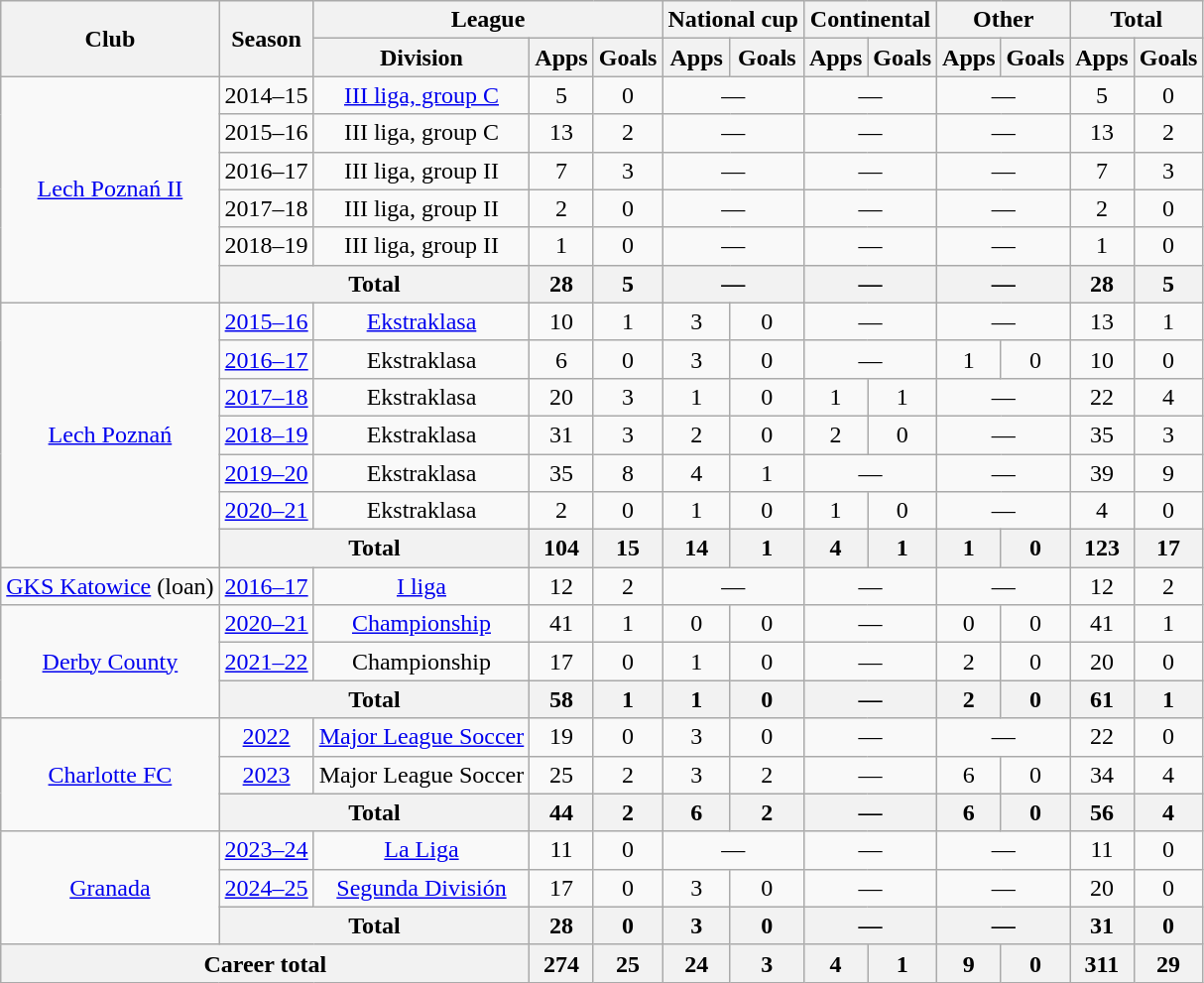<table class="wikitable" style="text-align:center">
<tr>
<th rowspan="2">Club</th>
<th rowspan="2">Season</th>
<th colspan="3">League</th>
<th colspan="2">National cup</th>
<th colspan="2">Continental</th>
<th colspan="2">Other</th>
<th colspan="2">Total</th>
</tr>
<tr>
<th>Division</th>
<th>Apps</th>
<th>Goals</th>
<th>Apps</th>
<th>Goals</th>
<th>Apps</th>
<th>Goals</th>
<th>Apps</th>
<th>Goals</th>
<th>Apps</th>
<th>Goals</th>
</tr>
<tr>
<td rowspan="6"><a href='#'>Lech Poznań II</a></td>
<td>2014–15</td>
<td><a href='#'>III liga, group C</a></td>
<td>5</td>
<td>0</td>
<td colspan="2">—</td>
<td colspan="2">—</td>
<td colspan="2">—</td>
<td>5</td>
<td>0</td>
</tr>
<tr>
<td>2015–16</td>
<td>III liga, group C</td>
<td>13</td>
<td>2</td>
<td colspan="2">—</td>
<td colspan="2">—</td>
<td colspan="2">—</td>
<td>13</td>
<td>2</td>
</tr>
<tr>
<td>2016–17</td>
<td>III liga, group II</td>
<td>7</td>
<td>3</td>
<td colspan="2">—</td>
<td colspan="2">—</td>
<td colspan="2">—</td>
<td>7</td>
<td>3</td>
</tr>
<tr>
<td>2017–18</td>
<td>III liga, group II</td>
<td>2</td>
<td>0</td>
<td colspan="2">—</td>
<td colspan="2">—</td>
<td colspan="2">—</td>
<td>2</td>
<td>0</td>
</tr>
<tr>
<td>2018–19</td>
<td>III liga, group II</td>
<td>1</td>
<td>0</td>
<td colspan="2">—</td>
<td colspan="2">—</td>
<td colspan="2">—</td>
<td>1</td>
<td>0</td>
</tr>
<tr>
<th colspan="2">Total</th>
<th>28</th>
<th>5</th>
<th colspan="2">—</th>
<th colspan="2">—</th>
<th colspan="2">—</th>
<th>28</th>
<th>5</th>
</tr>
<tr>
<td rowspan="7"><a href='#'>Lech Poznań</a></td>
<td><a href='#'>2015–16</a></td>
<td><a href='#'>Ekstraklasa</a></td>
<td>10</td>
<td>1</td>
<td>3</td>
<td>0</td>
<td colspan="2">—</td>
<td colspan="2">—</td>
<td>13</td>
<td>1</td>
</tr>
<tr>
<td><a href='#'>2016–17</a></td>
<td>Ekstraklasa</td>
<td>6</td>
<td>0</td>
<td>3</td>
<td>0</td>
<td colspan="2">—</td>
<td>1</td>
<td>0</td>
<td>10</td>
<td>0</td>
</tr>
<tr>
<td><a href='#'>2017–18</a></td>
<td>Ekstraklasa</td>
<td>20</td>
<td>3</td>
<td>1</td>
<td>0</td>
<td>1</td>
<td>1</td>
<td colspan="2">—</td>
<td>22</td>
<td>4</td>
</tr>
<tr>
<td><a href='#'>2018–19</a></td>
<td>Ekstraklasa</td>
<td>31</td>
<td>3</td>
<td>2</td>
<td>0</td>
<td>2</td>
<td>0</td>
<td colspan="2">—</td>
<td>35</td>
<td>3</td>
</tr>
<tr>
<td><a href='#'>2019–20</a></td>
<td>Ekstraklasa</td>
<td>35</td>
<td>8</td>
<td>4</td>
<td>1</td>
<td colspan="2">—</td>
<td colspan="2">—</td>
<td>39</td>
<td>9</td>
</tr>
<tr>
<td><a href='#'>2020–21</a></td>
<td>Ekstraklasa</td>
<td>2</td>
<td>0</td>
<td>1</td>
<td>0</td>
<td>1</td>
<td>0</td>
<td colspan="2">—</td>
<td>4</td>
<td>0</td>
</tr>
<tr>
<th colspan="2">Total</th>
<th>104</th>
<th>15</th>
<th>14</th>
<th>1</th>
<th>4</th>
<th>1</th>
<th>1</th>
<th>0</th>
<th>123</th>
<th>17</th>
</tr>
<tr>
<td><a href='#'>GKS Katowice</a> (loan)</td>
<td><a href='#'>2016–17</a></td>
<td><a href='#'>I liga</a></td>
<td>12</td>
<td>2</td>
<td colspan="2">—</td>
<td colspan="2">—</td>
<td colspan="2">—</td>
<td>12</td>
<td>2</td>
</tr>
<tr>
<td rowspan="3"><a href='#'>Derby County</a></td>
<td><a href='#'>2020–21</a></td>
<td><a href='#'>Championship</a></td>
<td>41</td>
<td>1</td>
<td>0</td>
<td>0</td>
<td colspan="2">—</td>
<td>0</td>
<td>0</td>
<td>41</td>
<td>1</td>
</tr>
<tr>
<td><a href='#'>2021–22</a></td>
<td>Championship</td>
<td>17</td>
<td>0</td>
<td>1</td>
<td>0</td>
<td colspan="2">—</td>
<td>2</td>
<td>0</td>
<td>20</td>
<td>0</td>
</tr>
<tr>
<th colspan="2">Total</th>
<th>58</th>
<th>1</th>
<th>1</th>
<th>0</th>
<th colspan="2">—</th>
<th>2</th>
<th>0</th>
<th>61</th>
<th>1</th>
</tr>
<tr>
<td rowspan="3"><a href='#'>Charlotte FC</a></td>
<td><a href='#'>2022</a></td>
<td><a href='#'>Major League Soccer</a></td>
<td>19</td>
<td>0</td>
<td>3</td>
<td>0</td>
<td colspan="2">—</td>
<td colspan="2">—</td>
<td>22</td>
<td>0</td>
</tr>
<tr>
<td><a href='#'>2023</a></td>
<td>Major League Soccer</td>
<td>25</td>
<td>2</td>
<td>3</td>
<td>2</td>
<td colspan="2">—</td>
<td>6</td>
<td>0</td>
<td>34</td>
<td>4</td>
</tr>
<tr>
<th colspan="2">Total</th>
<th>44</th>
<th>2</th>
<th>6</th>
<th>2</th>
<th colspan="2">—</th>
<th>6</th>
<th>0</th>
<th>56</th>
<th>4</th>
</tr>
<tr>
<td rowspan="3"><a href='#'>Granada</a></td>
<td><a href='#'>2023–24</a></td>
<td><a href='#'>La Liga</a></td>
<td>11</td>
<td>0</td>
<td colspan="2">—</td>
<td colspan="2">—</td>
<td colspan="2">—</td>
<td>11</td>
<td>0</td>
</tr>
<tr>
<td><a href='#'>2024–25</a></td>
<td><a href='#'>Segunda División</a></td>
<td>17</td>
<td>0</td>
<td>3</td>
<td>0</td>
<td colspan="2">—</td>
<td colspan="2">—</td>
<td>20</td>
<td>0</td>
</tr>
<tr>
<th colspan="2">Total</th>
<th>28</th>
<th>0</th>
<th>3</th>
<th>0</th>
<th colspan="2">—</th>
<th colspan="2">—</th>
<th>31</th>
<th>0</th>
</tr>
<tr>
<th colspan="3">Career total</th>
<th>274</th>
<th>25</th>
<th>24</th>
<th>3</th>
<th>4</th>
<th>1</th>
<th>9</th>
<th>0</th>
<th>311</th>
<th>29</th>
</tr>
</table>
